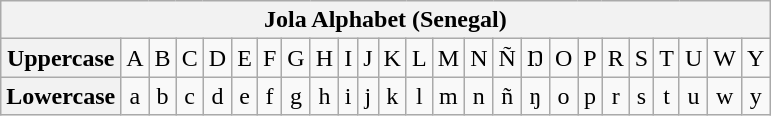<table class="wikitable" style="text-align: center; vertical-align: middle;">
<tr>
<th colspan="25">Jola Alphabet (Senegal)</th>
</tr>
<tr ---->
<th>Uppercase</th>
<td>A</td>
<td>B</td>
<td>C</td>
<td>D</td>
<td>E</td>
<td>F</td>
<td>G</td>
<td>H</td>
<td>I</td>
<td>J</td>
<td>K</td>
<td>L</td>
<td>M</td>
<td>N</td>
<td>Ñ</td>
<td>Ŋ</td>
<td>O</td>
<td>P</td>
<td>R</td>
<td>S</td>
<td>T</td>
<td>U</td>
<td>W</td>
<td>Y</td>
</tr>
<tr ---->
<th>Lowercase</th>
<td>a</td>
<td>b</td>
<td>c</td>
<td>d</td>
<td>e</td>
<td>f</td>
<td>g</td>
<td>h</td>
<td>i</td>
<td>j</td>
<td>k</td>
<td>l</td>
<td>m</td>
<td>n</td>
<td>ñ</td>
<td>ŋ</td>
<td>o</td>
<td>p</td>
<td>r</td>
<td>s</td>
<td>t</td>
<td>u</td>
<td>w</td>
<td>y</td>
</tr>
</table>
